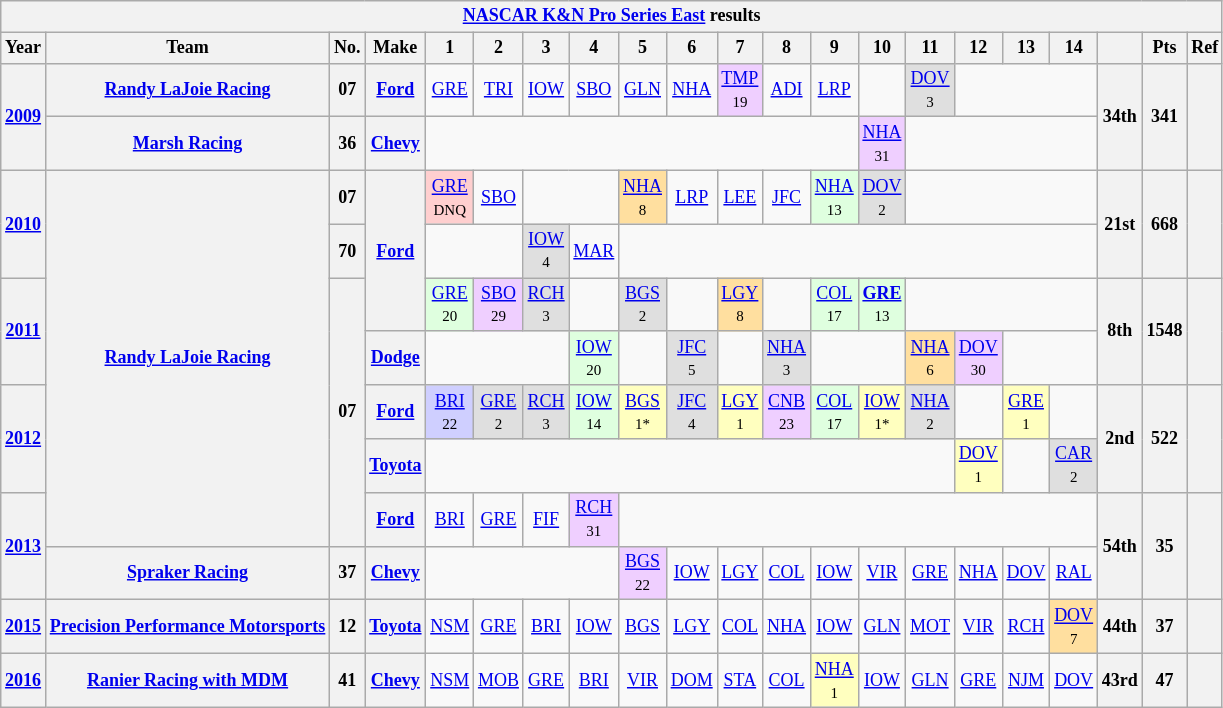<table class="wikitable" style="text-align:center; font-size:75%">
<tr>
<th colspan=21><a href='#'>NASCAR K&N Pro Series East</a> results</th>
</tr>
<tr>
<th>Year</th>
<th>Team</th>
<th>No.</th>
<th>Make</th>
<th>1</th>
<th>2</th>
<th>3</th>
<th>4</th>
<th>5</th>
<th>6</th>
<th>7</th>
<th>8</th>
<th>9</th>
<th>10</th>
<th>11</th>
<th>12</th>
<th>13</th>
<th>14</th>
<th></th>
<th>Pts</th>
<th>Ref</th>
</tr>
<tr>
<th rowspan=2><a href='#'>2009</a></th>
<th><a href='#'>Randy LaJoie Racing</a></th>
<th>07</th>
<th><a href='#'>Ford</a></th>
<td><a href='#'>GRE</a></td>
<td><a href='#'>TRI</a></td>
<td><a href='#'>IOW</a></td>
<td><a href='#'>SBO</a></td>
<td><a href='#'>GLN</a></td>
<td><a href='#'>NHA</a></td>
<td style="background:#EFCFFF;"><a href='#'>TMP</a><br><small>19</small></td>
<td><a href='#'>ADI</a></td>
<td><a href='#'>LRP</a></td>
<td></td>
<td style="background:#DFDFDF;"><a href='#'>DOV</a><br><small>3</small></td>
<td colspan=3></td>
<th rowspan=2>34th</th>
<th rowspan=2>341</th>
<th rowspan=2></th>
</tr>
<tr>
<th><a href='#'>Marsh Racing</a></th>
<th>36</th>
<th><a href='#'>Chevy</a></th>
<td colspan=9></td>
<td style="background:#EFCFFF;"><a href='#'>NHA</a><br><small>31</small></td>
<td colspan=4></td>
</tr>
<tr>
<th rowspan=2><a href='#'>2010</a></th>
<th rowspan=7><a href='#'>Randy LaJoie Racing</a></th>
<th>07</th>
<th rowspan=3><a href='#'>Ford</a></th>
<td style="background:#FFCFCF;"><a href='#'>GRE</a><br><small>DNQ</small></td>
<td><a href='#'>SBO</a></td>
<td colspan=2></td>
<td style="background:#FFDF9F;"><a href='#'>NHA</a><br><small>8</small></td>
<td><a href='#'>LRP</a></td>
<td><a href='#'>LEE</a></td>
<td><a href='#'>JFC</a></td>
<td style="background:#DFFFDF;"><a href='#'>NHA</a><br><small>13</small></td>
<td style="background:#DFDFDF;"><a href='#'>DOV</a><br><small>2</small></td>
<td colspan=4></td>
<th rowspan=2>21st</th>
<th rowspan=2>668</th>
<th rowspan=2></th>
</tr>
<tr>
<th>70</th>
<td colspan=2></td>
<td style="background:#DFDFDF;"><a href='#'>IOW</a><br><small>4</small></td>
<td><a href='#'>MAR</a></td>
<td colspan=10></td>
</tr>
<tr>
<th rowspan=2><a href='#'>2011</a></th>
<th rowspan=5>07</th>
<td style="background:#DFFFDF;"><a href='#'>GRE</a><br><small>20</small></td>
<td style="background:#EFCFFF;"><a href='#'>SBO</a><br><small>29</small></td>
<td style="background:#DFDFDF;"><a href='#'>RCH</a><br><small>3</small></td>
<td></td>
<td style="background:#DFDFDF;"><a href='#'>BGS</a><br><small>2</small></td>
<td></td>
<td style="background:#FFDF9F;"><a href='#'>LGY</a><br><small>8</small></td>
<td></td>
<td style="background:#DFFFDF;"><a href='#'>COL</a><br><small>17</small></td>
<td style="background:#DFFFDF;"><strong><a href='#'>GRE</a></strong><br><small>13</small></td>
<td colspan=4></td>
<th rowspan=2>8th</th>
<th rowspan=2>1548</th>
<th rowspan=2></th>
</tr>
<tr>
<th><a href='#'>Dodge</a></th>
<td colspan=3></td>
<td style="background:#DFFFDF;"><a href='#'>IOW</a><br><small>20</small></td>
<td></td>
<td style="background:#DFDFDF;"><a href='#'>JFC</a><br><small>5</small></td>
<td></td>
<td style="background:#DFDFDF;"><a href='#'>NHA</a><br><small>3</small></td>
<td colspan=2></td>
<td style="background:#FFDF9F;"><a href='#'>NHA</a><br><small>6</small></td>
<td style="background:#EFCFFF;"><a href='#'>DOV</a><br><small>30</small></td>
<td colspan=2></td>
</tr>
<tr>
<th rowspan=2><a href='#'>2012</a></th>
<th><a href='#'>Ford</a></th>
<td style="background:#CFCFFF;"><a href='#'>BRI</a><br><small>22</small></td>
<td style="background:#DFDFDF;"><a href='#'>GRE</a><br><small>2</small></td>
<td style="background:#DFDFDF;"><a href='#'>RCH</a><br><small>3</small></td>
<td style="background:#DFFFDF;"><a href='#'>IOW</a><br><small>14</small></td>
<td style="background:#FFFFBF;"><a href='#'>BGS</a><br><small>1*</small></td>
<td style="background:#DFDFDF;"><a href='#'>JFC</a><br><small>4</small></td>
<td style="background:#FFFFBF;"><a href='#'>LGY</a><br><small>1</small></td>
<td style="background:#EFCFFF;"><a href='#'>CNB</a><br><small>23</small></td>
<td style="background:#DFFFDF;"><a href='#'>COL</a><br><small>17</small></td>
<td style="background:#FFFFBF;"><a href='#'>IOW</a><br><small>1*</small></td>
<td style="background:#DFDFDF;"><a href='#'>NHA</a><br><small>2</small></td>
<td></td>
<td style="background:#FFFFBF;"><a href='#'>GRE</a><br><small>1</small></td>
<td></td>
<th rowspan=2>2nd</th>
<th rowspan=2>522</th>
<th rowspan=2></th>
</tr>
<tr>
<th><a href='#'>Toyota</a></th>
<td colspan=11></td>
<td style="background:#FFFFBF;"><a href='#'>DOV</a><br><small>1</small></td>
<td></td>
<td style="background:#DFDFDF;"><a href='#'>CAR</a><br><small>2</small></td>
</tr>
<tr>
<th rowspan=2><a href='#'>2013</a></th>
<th><a href='#'>Ford</a></th>
<td><a href='#'>BRI</a></td>
<td><a href='#'>GRE</a></td>
<td><a href='#'>FIF</a></td>
<td style="background:#EFCFFF;"><a href='#'>RCH</a><br><small>31</small></td>
<td colspan=10></td>
<th rowspan=2>54th</th>
<th rowspan=2>35</th>
<th rowspan=2></th>
</tr>
<tr>
<th><a href='#'>Spraker Racing</a></th>
<th>37</th>
<th><a href='#'>Chevy</a></th>
<td colspan=4></td>
<td style="background:#EFCFFF;"><a href='#'>BGS</a><br><small>22</small></td>
<td><a href='#'>IOW</a></td>
<td><a href='#'>LGY</a></td>
<td><a href='#'>COL</a></td>
<td><a href='#'>IOW</a></td>
<td><a href='#'>VIR</a></td>
<td><a href='#'>GRE</a></td>
<td><a href='#'>NHA</a></td>
<td><a href='#'>DOV</a></td>
<td><a href='#'>RAL</a></td>
</tr>
<tr>
<th><a href='#'>2015</a></th>
<th><a href='#'>Precision Performance Motorsports</a></th>
<th>12</th>
<th><a href='#'>Toyota</a></th>
<td><a href='#'>NSM</a></td>
<td><a href='#'>GRE</a></td>
<td><a href='#'>BRI</a></td>
<td><a href='#'>IOW</a></td>
<td><a href='#'>BGS</a></td>
<td><a href='#'>LGY</a></td>
<td><a href='#'>COL</a></td>
<td><a href='#'>NHA</a></td>
<td><a href='#'>IOW</a></td>
<td><a href='#'>GLN</a></td>
<td><a href='#'>MOT</a></td>
<td><a href='#'>VIR</a></td>
<td><a href='#'>RCH</a></td>
<td style="background:#FFDF9F;"><a href='#'>DOV</a><br><small>7</small></td>
<th>44th</th>
<th>37</th>
<th></th>
</tr>
<tr>
<th><a href='#'>2016</a></th>
<th><a href='#'>Ranier Racing with MDM</a></th>
<th>41</th>
<th><a href='#'>Chevy</a></th>
<td><a href='#'>NSM</a></td>
<td><a href='#'>MOB</a></td>
<td><a href='#'>GRE</a></td>
<td><a href='#'>BRI</a></td>
<td><a href='#'>VIR</a></td>
<td><a href='#'>DOM</a></td>
<td><a href='#'>STA</a></td>
<td><a href='#'>COL</a></td>
<td style="background:#FFFFBF;"><a href='#'>NHA</a><br><small>1</small></td>
<td><a href='#'>IOW</a></td>
<td><a href='#'>GLN</a></td>
<td><a href='#'>GRE</a></td>
<td><a href='#'>NJM</a></td>
<td><a href='#'>DOV</a></td>
<th>43rd</th>
<th>47</th>
<th></th>
</tr>
</table>
